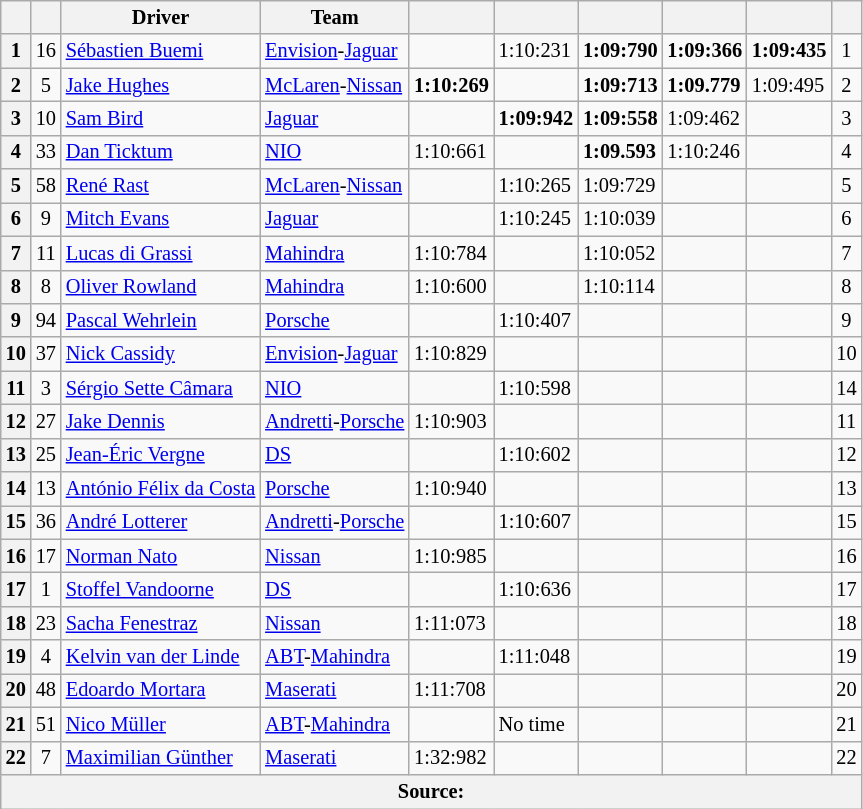<table class="wikitable sortable" style="font-size: 85%">
<tr>
<th scope="col"></th>
<th scope="col"></th>
<th scope="col">Driver</th>
<th scope="col">Team</th>
<th scope="col"></th>
<th scope="col"></th>
<th scope="col"></th>
<th scope="col"></th>
<th scope="col"></th>
<th scope="col"></th>
</tr>
<tr>
<th scope="row">1</th>
<td align="center">16</td>
<td data-sort-value="BUE"> <a href='#'>Sébastien Buemi</a></td>
<td><a href='#'>Envision</a>-<a href='#'>Jaguar</a></td>
<td></td>
<td>1:10:231</td>
<td><strong>1:09:790</strong></td>
<td><strong>1:09:366</strong></td>
<td><strong>1:09:435</strong></td>
<td align="center">1</td>
</tr>
<tr>
<th scope="row">2</th>
<td align="center">5</td>
<td data-sort-value="HUG"> <a href='#'>Jake Hughes</a></td>
<td><a href='#'>McLaren</a>-<a href='#'>Nissan</a></td>
<td><strong>1:10:269</strong></td>
<td></td>
<td><strong>1:09:713</strong></td>
<td><strong>1:09.779</strong></td>
<td>1:09:495</td>
<td align="center">2</td>
</tr>
<tr>
<th scope="row">3</th>
<td align="center">10</td>
<td data-sort-value="BIR"> <a href='#'>Sam Bird</a></td>
<td><a href='#'>Jaguar</a></td>
<td></td>
<td><strong>1:09:942</strong></td>
<td><strong>1:09:558</strong></td>
<td>1:09:462</td>
<td></td>
<td align="center">3</td>
</tr>
<tr>
<th scope="row">4</th>
<td align="center">33</td>
<td data-sort-value="TIC"> <a href='#'>Dan Ticktum</a></td>
<td><a href='#'>NIO</a></td>
<td>1:10:661</td>
<td></td>
<td><strong>1:09.593</strong></td>
<td>1:10:246</td>
<td></td>
<td align="center">4</td>
</tr>
<tr>
<th scope="row">5</th>
<td align="center">58</td>
<td data-sort-value="RAS"> <a href='#'>René Rast</a></td>
<td><a href='#'>McLaren</a>-<a href='#'>Nissan</a></td>
<td></td>
<td>1:10:265</td>
<td>1:09:729</td>
<td></td>
<td></td>
<td align="center">5</td>
</tr>
<tr>
<th scope="row">6</th>
<td align="center">9</td>
<td data-sort-value="EVA"> <a href='#'>Mitch Evans</a></td>
<td><a href='#'>Jaguar</a></td>
<td></td>
<td>1:10:245</td>
<td>1:10:039</td>
<td></td>
<td></td>
<td align="center">6</td>
</tr>
<tr>
<th scope="row">7</th>
<td align="center">11</td>
<td data-sort-value="DIG"> <a href='#'>Lucas di Grassi</a></td>
<td><a href='#'>Mahindra</a></td>
<td>1:10:784</td>
<td></td>
<td>1:10:052</td>
<td></td>
<td></td>
<td align="center">7</td>
</tr>
<tr>
<th scope="row">8</th>
<td align="center">8</td>
<td data-sort-value="ROW"> <a href='#'>Oliver Rowland</a></td>
<td><a href='#'>Mahindra</a></td>
<td>1:10:600</td>
<td></td>
<td>1:10:114</td>
<td></td>
<td></td>
<td align="center">8</td>
</tr>
<tr>
<th scope="row">9</th>
<td align="center">94</td>
<td data-sort-value="WEH"> <a href='#'>Pascal Wehrlein</a></td>
<td><a href='#'>Porsche</a></td>
<td></td>
<td>1:10:407</td>
<td></td>
<td></td>
<td></td>
<td align="center">9</td>
</tr>
<tr>
<th scope="row">10</th>
<td align="center">37</td>
<td data-sort-value="CAS"> <a href='#'>Nick Cassidy</a></td>
<td><a href='#'>Envision</a>-<a href='#'>Jaguar</a></td>
<td>1:10:829</td>
<td></td>
<td></td>
<td></td>
<td></td>
<td align="center">10</td>
</tr>
<tr>
<th scope="row">11</th>
<td align="center">3</td>
<td data-sort-value="SET"> <a href='#'>Sérgio Sette Câmara</a></td>
<td><a href='#'>NIO</a></td>
<td></td>
<td>1:10:598</td>
<td></td>
<td></td>
<td></td>
<td align="center">14</td>
</tr>
<tr>
<th scope="row">12</th>
<td align="center">27</td>
<td data-sort-value="DEN"> <a href='#'>Jake Dennis</a></td>
<td><a href='#'>Andretti</a>-<a href='#'>Porsche</a></td>
<td>1:10:903</td>
<td></td>
<td></td>
<td></td>
<td></td>
<td align="center">11</td>
</tr>
<tr>
<th scope="row">13</th>
<td align="center">25</td>
<td data-sort-value="JEV"> <a href='#'>Jean-Éric Vergne</a></td>
<td><a href='#'>DS</a></td>
<td></td>
<td>1:10:602</td>
<td></td>
<td></td>
<td></td>
<td align="center">12</td>
</tr>
<tr>
<th scope="row">14</th>
<td align="center">13</td>
<td data-sort-value="DAC"> <a href='#'>António Félix da Costa</a></td>
<td><a href='#'>Porsche</a></td>
<td>1:10:940</td>
<td></td>
<td></td>
<td></td>
<td></td>
<td align="center">13</td>
</tr>
<tr>
<th scope="row">15</th>
<td align="center">36</td>
<td data-sort-value="LOT"> <a href='#'>André Lotterer</a></td>
<td><a href='#'>Andretti</a>-<a href='#'>Porsche</a></td>
<td></td>
<td>1:10:607</td>
<td></td>
<td></td>
<td></td>
<td align="center">15</td>
</tr>
<tr>
<th scope="row">16</th>
<td align="center">17</td>
<td data-sort-value="NAT"> <a href='#'>Norman Nato</a></td>
<td><a href='#'>Nissan</a></td>
<td>1:10:985</td>
<td></td>
<td></td>
<td></td>
<td></td>
<td align="center">16</td>
</tr>
<tr>
<th scope="row">17</th>
<td align="center">1</td>
<td data-sort-value="VAN"> <a href='#'>Stoffel Vandoorne</a></td>
<td><a href='#'>DS</a></td>
<td></td>
<td>1:10:636</td>
<td></td>
<td></td>
<td></td>
<td align="center">17</td>
</tr>
<tr>
<th scope="row">18</th>
<td align="center">23</td>
<td data-sort-value="FEN"> <a href='#'>Sacha Fenestraz</a></td>
<td><a href='#'>Nissan</a></td>
<td>1:11:073</td>
<td></td>
<td></td>
<td></td>
<td></td>
<td align="center">18</td>
</tr>
<tr>
<th scope="row">19</th>
<td align="center">4</td>
<td data-sort-value="VDL"> <a href='#'>Kelvin van der Linde</a></td>
<td><a href='#'>ABT</a>-<a href='#'>Mahindra</a></td>
<td></td>
<td>1:11:048</td>
<td></td>
<td></td>
<td></td>
<td align="center">19</td>
</tr>
<tr>
<th scope="row">20</th>
<td align="center">48</td>
<td data-sort-value="MOR"> <a href='#'>Edoardo Mortara</a></td>
<td><a href='#'>Maserati</a></td>
<td>1:11:708</td>
<td></td>
<td></td>
<td></td>
<td></td>
<td align="center">20</td>
</tr>
<tr>
<th scope="row">21</th>
<td align="center">51</td>
<td data-sort-value="MUE"> <a href='#'>Nico Müller</a></td>
<td><a href='#'>ABT</a>-<a href='#'>Mahindra</a></td>
<td></td>
<td>No time</td>
<td></td>
<td></td>
<td></td>
<td align="center">21</td>
</tr>
<tr>
<th scope="row">22</th>
<td align="center">7</td>
<td data-sort-value="GUE"> <a href='#'>Maximilian Günther</a></td>
<td><a href='#'>Maserati</a></td>
<td>1:32:982</td>
<td></td>
<td></td>
<td></td>
<td></td>
<td align="center">22</td>
</tr>
<tr>
<th colspan="10">Source:</th>
</tr>
</table>
